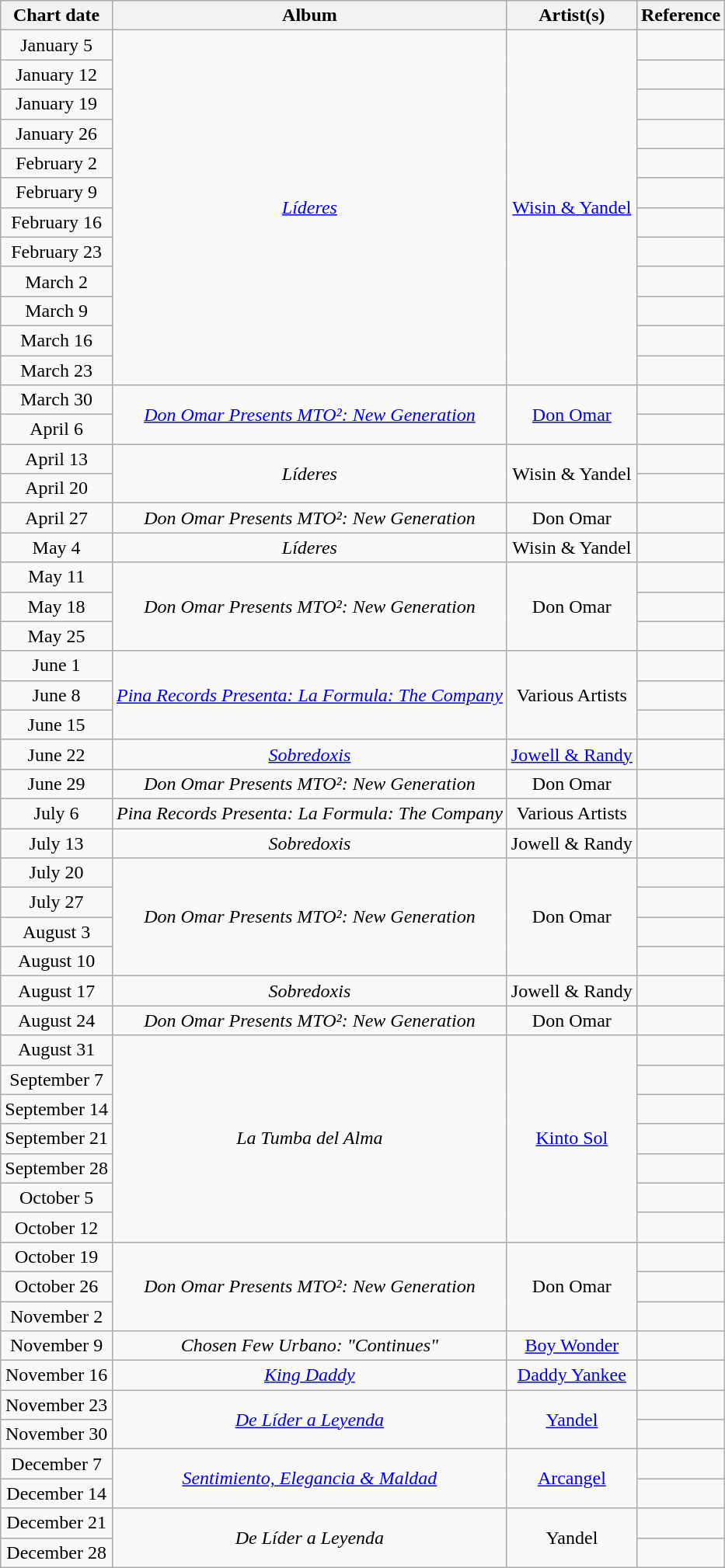<table class="wikitable" border="1" style="text-align: center">
<tr>
<th>Chart date</th>
<th>Album</th>
<th>Artist(s)</th>
<th class="unsortable">Reference</th>
</tr>
<tr>
<td>January 5</td>
<td rowspan=12><em><a href='#'>Líderes</a></em></td>
<td rowspan=12><a href='#'>Wisin & Yandel</a></td>
<td></td>
</tr>
<tr>
<td>January 12</td>
<td></td>
</tr>
<tr>
<td>January 19</td>
<td></td>
</tr>
<tr>
<td>January 26</td>
<td></td>
</tr>
<tr>
<td>February 2</td>
<td></td>
</tr>
<tr>
<td>February 9</td>
<td></td>
</tr>
<tr>
<td>February 16</td>
<td></td>
</tr>
<tr>
<td>February 23</td>
<td></td>
</tr>
<tr>
<td>March 2</td>
<td></td>
</tr>
<tr>
<td>March 9</td>
<td></td>
</tr>
<tr>
<td>March 16</td>
<td></td>
</tr>
<tr>
<td>March 23</td>
<td></td>
</tr>
<tr>
<td>March 30</td>
<td rowspan=2><em><a href='#'>Don Omar Presents MTO²: New Generation</a></em></td>
<td rowspan=2><a href='#'>Don Omar</a></td>
<td></td>
</tr>
<tr>
<td>April 6</td>
<td></td>
</tr>
<tr>
<td>April 13</td>
<td rowspan=2><em>Líderes</em></td>
<td rowspan=2>Wisin & Yandel</td>
<td></td>
</tr>
<tr>
<td>April 20</td>
<td></td>
</tr>
<tr>
<td>April 27</td>
<td><em>Don Omar Presents MTO²: New Generation</em></td>
<td>Don Omar</td>
<td></td>
</tr>
<tr>
<td>May 4</td>
<td><em>Líderes</em></td>
<td>Wisin & Yandel</td>
<td></td>
</tr>
<tr>
<td>May 11</td>
<td rowspan=3><em>Don Omar Presents MTO²: New Generation</em></td>
<td rowspan=3>Don Omar</td>
<td></td>
</tr>
<tr>
<td>May 18</td>
<td></td>
</tr>
<tr>
<td>May 25</td>
<td></td>
</tr>
<tr>
<td>June 1</td>
<td rowspan=3><em><a href='#'>Pina Records Presenta: La Formula: The Company</a></em></td>
<td rowspan=3>Various Artists</td>
<td></td>
</tr>
<tr>
<td>June 8</td>
<td></td>
</tr>
<tr>
<td>June 15</td>
<td></td>
</tr>
<tr>
<td>June 22</td>
<td><em><a href='#'>Sobredoxis</a></em></td>
<td><a href='#'>Jowell & Randy</a></td>
<td></td>
</tr>
<tr>
<td>June 29</td>
<td><em>Don Omar Presents MTO²: New Generation</em></td>
<td>Don Omar</td>
<td></td>
</tr>
<tr>
<td>July 6</td>
<td><em>Pina Records Presenta: La Formula: The Company</em></td>
<td>Various Artists</td>
<td></td>
</tr>
<tr>
<td>July 13</td>
<td><em>Sobredoxis</em></td>
<td>Jowell & Randy</td>
<td></td>
</tr>
<tr>
<td>July 20</td>
<td rowspan=4><em>Don Omar Presents MTO²: New Generation</em></td>
<td rowspan=4>Don Omar</td>
<td></td>
</tr>
<tr>
<td>July 27</td>
<td></td>
</tr>
<tr>
<td>August 3</td>
<td></td>
</tr>
<tr>
<td>August 10</td>
<td></td>
</tr>
<tr>
<td>August 17</td>
<td><em>Sobredoxis</em></td>
<td>Jowell & Randy</td>
<td></td>
</tr>
<tr>
<td>August 24</td>
<td><em>Don Omar Presents MTO²: New Generation</em></td>
<td>Don Omar</td>
<td></td>
</tr>
<tr>
<td>August 31</td>
<td rowspan=7><em>La Tumba del Alma</em></td>
<td rowspan=7><a href='#'>Kinto Sol</a></td>
<td></td>
</tr>
<tr>
<td>September 7</td>
<td></td>
</tr>
<tr>
<td>September 14</td>
<td></td>
</tr>
<tr>
<td>September 21</td>
<td></td>
</tr>
<tr>
<td>September 28</td>
<td></td>
</tr>
<tr>
<td>October 5</td>
<td></td>
</tr>
<tr>
<td>October 12</td>
<td></td>
</tr>
<tr>
<td>October 19</td>
<td rowspan=3><em>Don Omar Presents MTO²: New Generation</em></td>
<td rowspan=3>Don Omar</td>
<td></td>
</tr>
<tr>
<td>October 26</td>
<td></td>
</tr>
<tr>
<td>November 2</td>
<td></td>
</tr>
<tr>
<td>November 9</td>
<td><em>Chosen Few Urbano: "Continues"</em></td>
<td><a href='#'>Boy Wonder</a></td>
<td></td>
</tr>
<tr>
<td>November 16</td>
<td><em><a href='#'>King Daddy</a></em></td>
<td><a href='#'>Daddy Yankee</a></td>
<td></td>
</tr>
<tr>
<td>November 23</td>
<td rowspan=2><em><a href='#'>De Líder a Leyenda</a></em></td>
<td rowspan=2><a href='#'>Yandel</a></td>
<td></td>
</tr>
<tr>
<td>November 30</td>
<td></td>
</tr>
<tr>
<td>December 7</td>
<td rowspan=2><em><a href='#'>Sentimiento, Elegancia & Maldad</a></em></td>
<td rowspan=2><a href='#'>Arcangel</a></td>
<td></td>
</tr>
<tr>
<td>December 14</td>
<td></td>
</tr>
<tr>
<td>December 21</td>
<td rowspan=2><em>De Líder a Leyenda</em></td>
<td rowspan=2>Yandel</td>
<td></td>
</tr>
<tr>
<td>December 28</td>
<td></td>
</tr>
</table>
